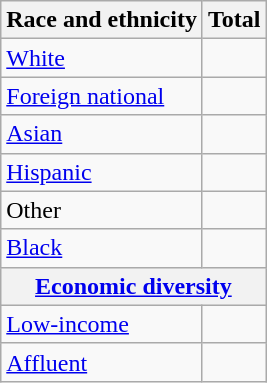<table class="wikitable floatright sortable collapsible"; text-align:right; font-size:80%;">
<tr>
<th>Race and ethnicity</th>
<th colspan="2" data-sort-type=number>Total</th>
</tr>
<tr>
<td><a href='#'>White</a></td>
<td align=right></td>
</tr>
<tr>
<td><a href='#'>Foreign national</a></td>
<td align=right></td>
</tr>
<tr>
<td><a href='#'>Asian</a></td>
<td align=right></td>
</tr>
<tr>
<td><a href='#'>Hispanic</a></td>
<td align=right></td>
</tr>
<tr>
<td>Other</td>
<td align=right></td>
</tr>
<tr>
<td><a href='#'>Black</a></td>
<td align=right></td>
</tr>
<tr>
<th colspan="4" data-sort-type=number><a href='#'>Economic diversity</a></th>
</tr>
<tr>
<td><a href='#'>Low-income</a></td>
<td align=right></td>
</tr>
<tr>
<td><a href='#'>Affluent</a></td>
<td align=right></td>
</tr>
</table>
